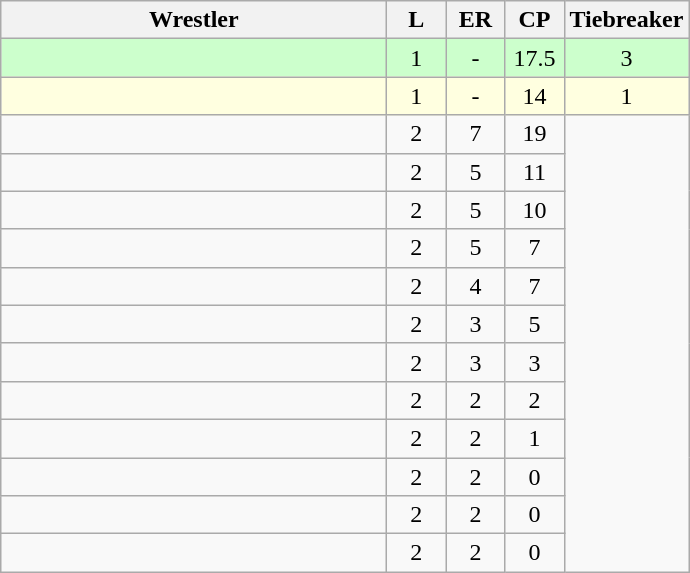<table class="wikitable" style="text-align: center;" |>
<tr>
<th width="250">Wrestler</th>
<th width="32">L</th>
<th width="32">ER</th>
<th width="32">CP</th>
<th width="60">Tiebreaker</th>
</tr>
<tr bgcolor="ccffcc">
<td style="text-align:left;"></td>
<td>1</td>
<td>-</td>
<td>17.5</td>
<td>3</td>
</tr>
<tr bgcolor="lightyellow">
<td style="text-align:left;"></td>
<td>1</td>
<td>-</td>
<td>14</td>
<td>1</td>
</tr>
<tr>
<td style="text-align:left;"></td>
<td>2</td>
<td>7</td>
<td>19</td>
</tr>
<tr>
<td style="text-align:left;"></td>
<td>2</td>
<td>5</td>
<td>11</td>
</tr>
<tr>
<td style="text-align:left;"></td>
<td>2</td>
<td>5</td>
<td>10</td>
</tr>
<tr>
<td style="text-align:left;"></td>
<td>2</td>
<td>5</td>
<td>7</td>
</tr>
<tr>
<td style="text-align:left;"></td>
<td>2</td>
<td>4</td>
<td>7</td>
</tr>
<tr>
<td style="text-align:left;"></td>
<td>2</td>
<td>3</td>
<td>5</td>
</tr>
<tr>
<td style="text-align:left;"></td>
<td>2</td>
<td>3</td>
<td>3</td>
</tr>
<tr>
<td style="text-align:left;"></td>
<td>2</td>
<td>2</td>
<td>2</td>
</tr>
<tr>
<td style="text-align:left;"></td>
<td>2</td>
<td>2</td>
<td>1</td>
</tr>
<tr>
<td style="text-align:left;"></td>
<td>2</td>
<td>2</td>
<td>0</td>
</tr>
<tr>
<td style="text-align:left;"></td>
<td>2</td>
<td>2</td>
<td>0</td>
</tr>
<tr>
<td style="text-align:left;"></td>
<td>2</td>
<td>2</td>
<td>0</td>
</tr>
</table>
